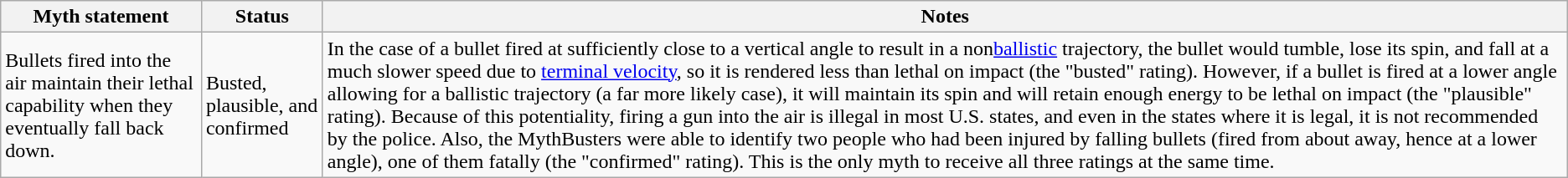<table class="wikitable plainrowheaders">
<tr>
<th>Myth statement</th>
<th>Status</th>
<th>Notes</th>
</tr>
<tr>
<td>Bullets fired into the air maintain their lethal capability when they eventually fall back down.</td>
<td><span>Busted</span>, <span>plausible</span>, and <span>confirmed</span></td>
<td>In the case of a bullet fired at sufficiently close to a vertical angle to result in a non<a href='#'>ballistic</a> trajectory, the bullet would tumble, lose its spin, and fall at a much slower speed due to <a href='#'>terminal velocity</a>, so it is rendered less than lethal on impact (the "<span>busted</span>" rating). However, if a bullet is fired at a lower angle allowing for a ballistic trajectory (a far more likely case), it will maintain its spin and will retain enough energy to be lethal on impact (the "<span>plausible</span>" rating). Because of this potentiality, firing a gun into the air is illegal in most U.S. states, and even in the states where it is legal, it is not recommended by the police. Also, the MythBusters were able to identify two people who had been injured by falling bullets (fired from about  away, hence at a lower angle), one of them fatally (the "<span>confirmed</span>" rating). This is the only myth to receive all three ratings at the same time.</td>
</tr>
</table>
